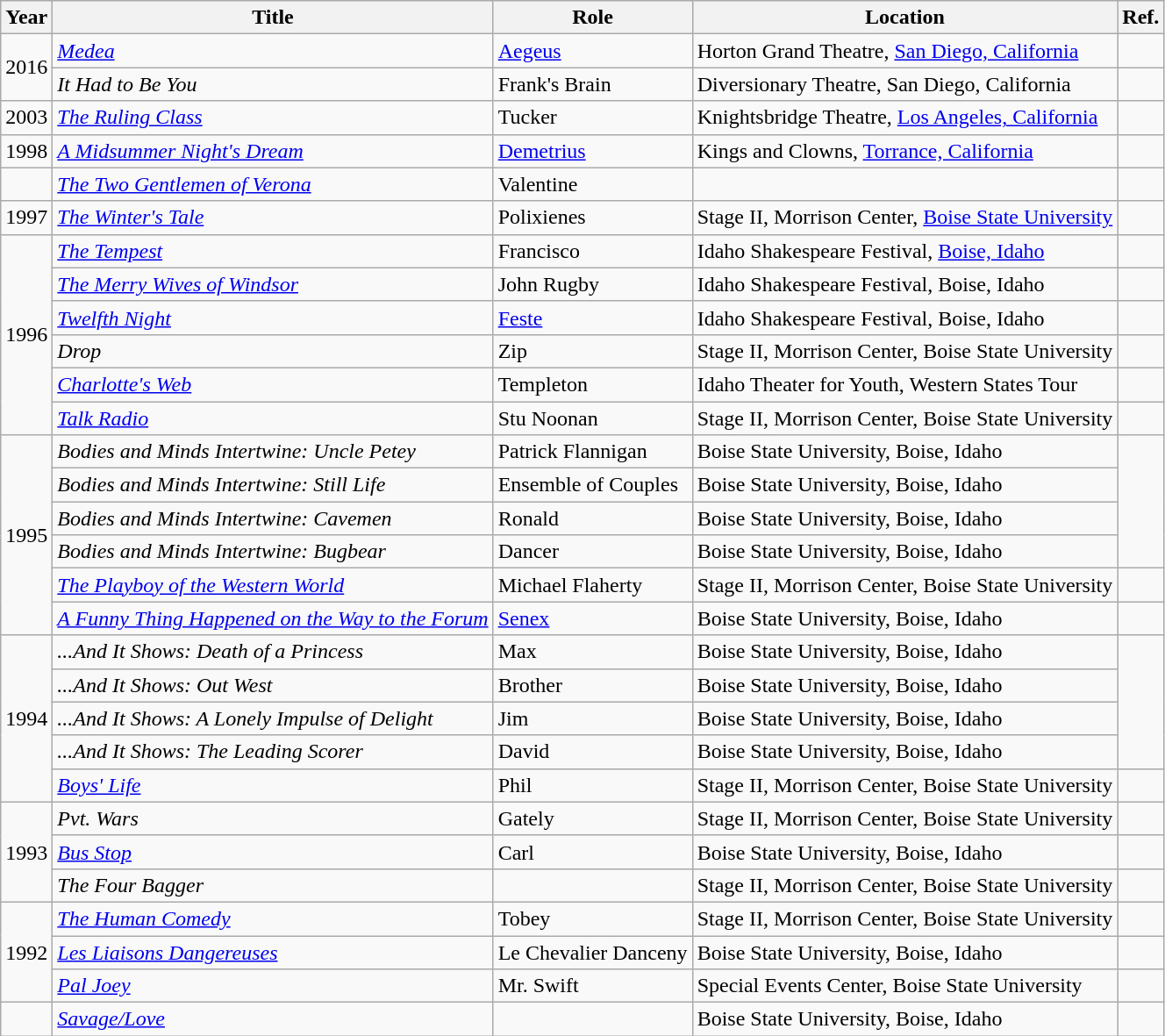<table class="wikitable sortable">
<tr>
<th>Year</th>
<th>Title</th>
<th>Role</th>
<th>Location</th>
<th>Ref.</th>
</tr>
<tr>
<td rowspan="2">2016</td>
<td><em><a href='#'>Medea</a></em></td>
<td><a href='#'>Aegeus</a></td>
<td>Horton Grand Theatre, <a href='#'>San Diego, California</a></td>
<td></td>
</tr>
<tr>
<td><em>It Had to Be You</em></td>
<td>Frank's Brain</td>
<td>Diversionary Theatre, San Diego, California</td>
<td></td>
</tr>
<tr>
<td>2003</td>
<td><em><a href='#'>The Ruling Class</a></em></td>
<td>Tucker</td>
<td>Knightsbridge Theatre, <a href='#'>Los Angeles, California</a></td>
<td></td>
</tr>
<tr>
<td>1998</td>
<td><em><a href='#'>A Midsummer Night's Dream</a></em></td>
<td><a href='#'>Demetrius</a></td>
<td>Kings and Clowns, <a href='#'>Torrance, California</a></td>
<td></td>
</tr>
<tr>
<td></td>
<td><em><a href='#'>The Two Gentlemen of Verona</a></em></td>
<td>Valentine</td>
<td></td>
<td></td>
</tr>
<tr>
<td>1997</td>
<td><em><a href='#'>The Winter's Tale</a></em></td>
<td>Polixienes</td>
<td>Stage II, Morrison Center, <a href='#'>Boise State University</a></td>
<td></td>
</tr>
<tr>
<td rowspan="6">1996</td>
<td><em><a href='#'>The Tempest</a></em></td>
<td>Francisco</td>
<td>Idaho Shakespeare Festival, <a href='#'>Boise, Idaho</a></td>
<td></td>
</tr>
<tr>
<td><em><a href='#'>The Merry Wives of Windsor</a></em></td>
<td>John Rugby</td>
<td>Idaho Shakespeare Festival, Boise, Idaho</td>
<td></td>
</tr>
<tr>
<td><em><a href='#'>Twelfth Night</a></em></td>
<td><a href='#'>Feste</a></td>
<td>Idaho Shakespeare Festival, Boise, Idaho</td>
<td></td>
</tr>
<tr>
<td><em>Drop</em></td>
<td>Zip</td>
<td>Stage II, Morrison Center, Boise State University</td>
<td></td>
</tr>
<tr>
<td><em><a href='#'>Charlotte's Web</a></em></td>
<td>Templeton</td>
<td>Idaho Theater for Youth, Western States Tour</td>
<td></td>
</tr>
<tr>
<td><em><a href='#'>Talk Radio</a></em></td>
<td>Stu Noonan</td>
<td>Stage II, Morrison Center, Boise State University</td>
<td></td>
</tr>
<tr>
<td rowspan="6">1995</td>
<td><em>Bodies and Minds Intertwine: Uncle Petey</em></td>
<td>Patrick Flannigan</td>
<td>Boise State University, Boise, Idaho</td>
<td rowspan="4"></td>
</tr>
<tr>
<td><em>Bodies and Minds Intertwine: Still Life</em></td>
<td>Ensemble of Couples</td>
<td>Boise State University, Boise, Idaho</td>
</tr>
<tr>
<td><em>Bodies and Minds Intertwine: Cavemen</em></td>
<td>Ronald</td>
<td>Boise State University, Boise, Idaho</td>
</tr>
<tr>
<td><em>Bodies and Minds Intertwine: Bugbear</em></td>
<td>Dancer</td>
<td>Boise State University, Boise, Idaho</td>
</tr>
<tr>
<td><em><a href='#'>The Playboy of the Western World</a></em></td>
<td>Michael Flaherty</td>
<td>Stage II, Morrison Center, Boise State University</td>
<td></td>
</tr>
<tr>
<td><em><a href='#'>A Funny Thing Happened on the Way to the Forum</a></em></td>
<td><a href='#'>Senex</a></td>
<td>Boise State University, Boise, Idaho</td>
<td></td>
</tr>
<tr>
<td rowspan="5">1994</td>
<td><em>...And It Shows: Death of a Princess</em></td>
<td>Max</td>
<td>Boise State University, Boise, Idaho</td>
<td rowspan="4"></td>
</tr>
<tr>
<td><em>...And It Shows: Out West</em></td>
<td>Brother</td>
<td>Boise State University, Boise, Idaho</td>
</tr>
<tr>
<td><em>...And It Shows: A Lonely Impulse of Delight</em></td>
<td>Jim</td>
<td>Boise State University, Boise, Idaho</td>
</tr>
<tr>
<td><em>...And It Shows: The Leading Scorer</em></td>
<td>David</td>
<td>Boise State University, Boise, Idaho</td>
</tr>
<tr>
<td><em><a href='#'>Boys' Life</a></em></td>
<td>Phil</td>
<td>Stage II, Morrison Center, Boise State University</td>
<td></td>
</tr>
<tr>
<td rowspan="3">1993</td>
<td><em>Pvt. Wars</em></td>
<td>Gately</td>
<td>Stage II, Morrison Center, Boise State University</td>
<td></td>
</tr>
<tr>
<td><a href='#'><em>Bus Stop</em></a></td>
<td>Carl</td>
<td>Boise State University, Boise, Idaho</td>
<td></td>
</tr>
<tr>
<td><em>The Four Bagger</em></td>
<td></td>
<td>Stage II, Morrison Center, Boise State University</td>
<td></td>
</tr>
<tr>
<td rowspan="3">1992</td>
<td><em><a href='#'>The Human Comedy</a></em></td>
<td>Tobey</td>
<td>Stage II, Morrison Center, Boise State University</td>
<td></td>
</tr>
<tr>
<td><em><a href='#'>Les Liaisons Dangereuses</a></em></td>
<td>Le Chevalier Danceny</td>
<td>Boise State University, Boise, Idaho</td>
<td></td>
</tr>
<tr>
<td><em><a href='#'>Pal Joey</a></em></td>
<td>Mr. Swift</td>
<td>Special Events Center, Boise State University</td>
<td></td>
</tr>
<tr>
<td></td>
<td><em><a href='#'>Savage/Love</a></em></td>
<td></td>
<td>Boise State University, Boise, Idaho</td>
<td></td>
</tr>
</table>
